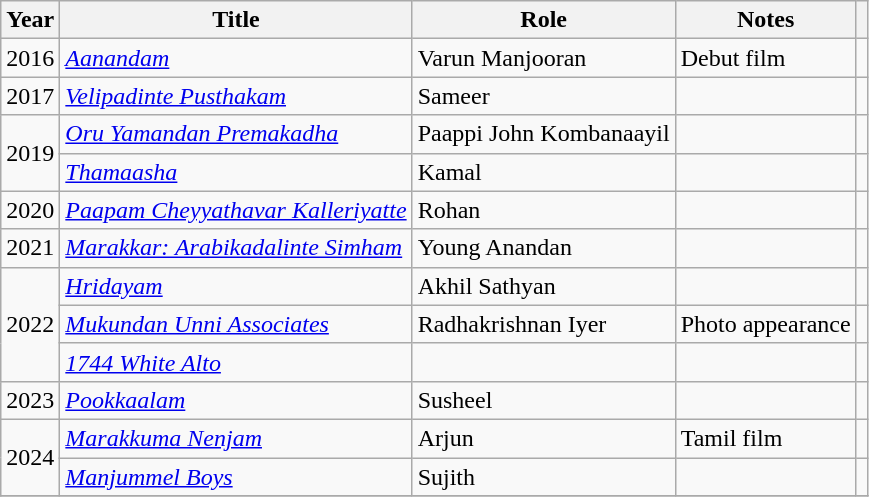<table class="wikitable sortable">
<tr>
<th>Year</th>
<th>Title</th>
<th>Role</th>
<th>Notes</th>
<th></th>
</tr>
<tr>
<td>2016</td>
<td><em><a href='#'>Aanandam</a></em></td>
<td>Varun Manjooran</td>
<td>Debut film</td>
<td></td>
</tr>
<tr>
<td>2017</td>
<td><em><a href='#'>Velipadinte Pusthakam</a></em></td>
<td>Sameer</td>
<td></td>
<td></td>
</tr>
<tr>
<td rowspan=2>2019</td>
<td><em><a href='#'>Oru Yamandan Premakadha</a></em></td>
<td>Paappi John Kombanaayil</td>
<td></td>
<td></td>
</tr>
<tr>
<td><em><a href='#'>Thamaasha</a></em></td>
<td>Kamal</td>
<td></td>
<td></td>
</tr>
<tr>
<td>2020</td>
<td><em><a href='#'>Paapam Cheyyathavar Kalleriyatte</a></em></td>
<td>Rohan</td>
<td></td>
<td></td>
</tr>
<tr>
<td>2021</td>
<td><em><a href='#'>Marakkar: Arabikadalinte Simham</a></em></td>
<td>Young Anandan</td>
<td></td>
<td></td>
</tr>
<tr>
<td rowspan=3>2022</td>
<td><em><a href='#'>Hridayam</a></em></td>
<td>Akhil Sathyan</td>
<td></td>
<td></td>
</tr>
<tr>
<td><em><a href='#'>Mukundan Unni Associates</a></em></td>
<td>Radhakrishnan Iyer</td>
<td>Photo appearance</td>
<td></td>
</tr>
<tr>
<td><em><a href='#'>1744 White Alto</a></em></td>
<td></td>
<td></td>
</tr>
<tr>
<td>2023</td>
<td><em><a href='#'>Pookkaalam</a></em></td>
<td>Susheel</td>
<td></td>
<td></td>
</tr>
<tr>
<td rowspan=2>2024</td>
<td><em><a href='#'>Marakkuma Nenjam</a></em></td>
<td>Arjun</td>
<td>Tamil film</td>
<td></td>
</tr>
<tr>
<td><em><a href='#'>Manjummel Boys</a></em></td>
<td>Sujith</td>
<td></td>
<td></td>
</tr>
<tr>
</tr>
</table>
